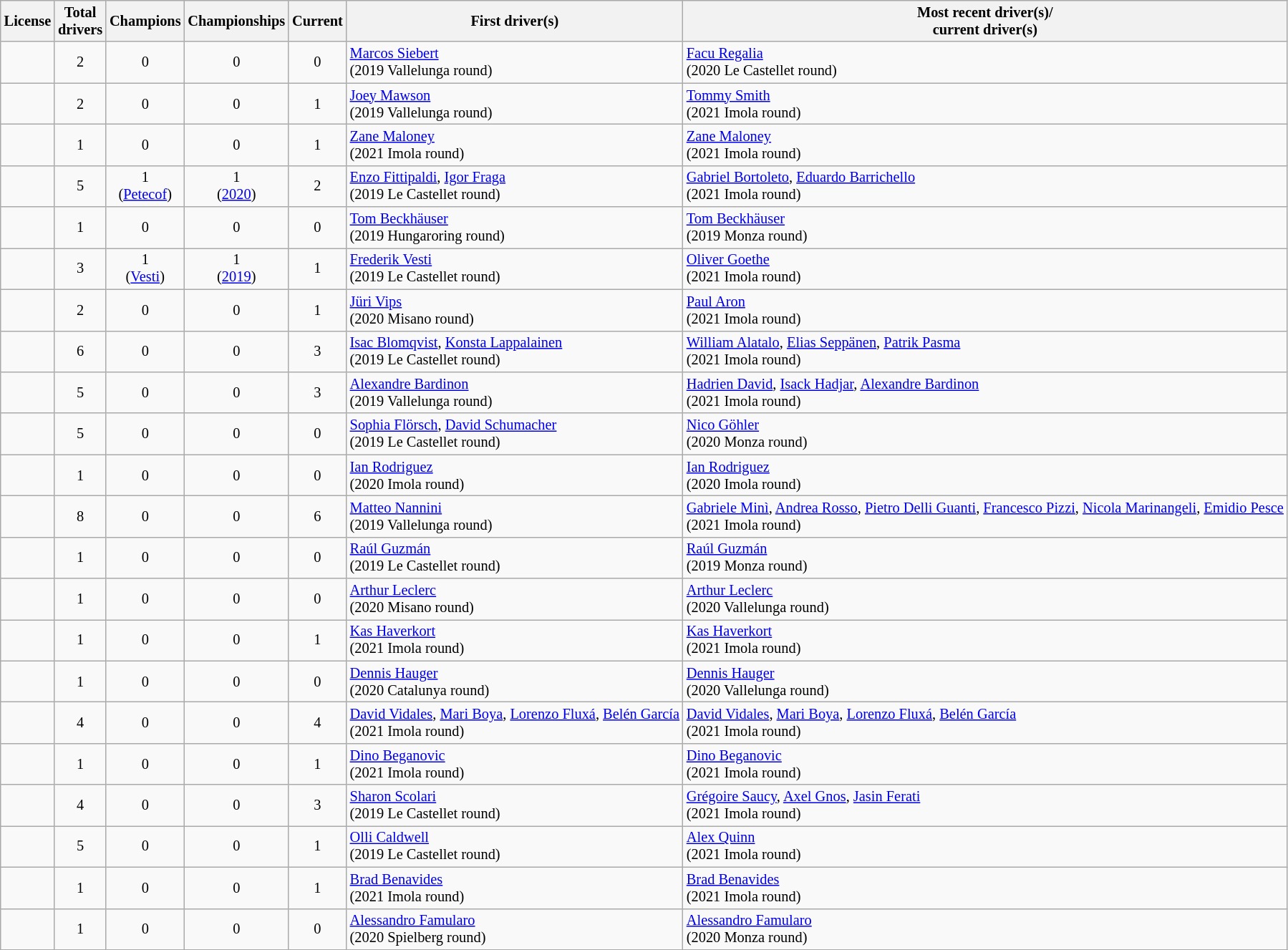<table class="wikitable sortable" style="font-size: 85%; text-align:center">
<tr>
<th>License</th>
<th>Total<br>drivers</th>
<th>Champions</th>
<th>Championships</th>
<th>Current</th>
<th>First driver(s)</th>
<th>Most recent driver(s)/<br>current driver(s)</th>
</tr>
<tr>
<td align="left"></td>
<td>2</td>
<td>0</td>
<td>0</td>
<td>0</td>
<td align="left" data-sort-value="2019-2"><a href='#'>Marcos Siebert</a><br>(2019 Vallelunga round)</td>
<td align="left" data-sort-value="2020-2"><a href='#'>Facu Regalia</a><br>(2020 Le Castellet round)</td>
</tr>
<tr>
<td align="left"></td>
<td>2</td>
<td>0</td>
<td>0</td>
<td>1</td>
<td align="left" data-sort-value="2019-2"><a href='#'>Joey Mawson</a><br>(2019 Vallelunga round)</td>
<td align="left" data-sort-value="2019-2"><a href='#'>Tommy Smith</a><br>(2021 Imola round)</td>
</tr>
<tr>
<td align="left"></td>
<td>1</td>
<td>0</td>
<td>0</td>
<td>1</td>
<td align="left"><a href='#'>Zane Maloney</a><br>(2021 Imola round)</td>
<td align="left"><a href='#'>Zane Maloney</a><br>(2021 Imola round)</td>
</tr>
<tr>
<td align="left"></td>
<td>5</td>
<td>1<br>(<a href='#'>Petecof</a>)</td>
<td>1<br>(<a href='#'>2020</a>)</td>
<td>2</td>
<td align="left" data-sort-value="2019-1"><a href='#'>Enzo Fittipaldi</a>, <a href='#'>Igor Fraga</a><br>(2019 Le Castellet round)</td>
<td align="left" data-sort-value="2020-8"><a href='#'>Gabriel Bortoleto</a>, <a href='#'>Eduardo Barrichello</a><br>(2021 Imola round)</td>
</tr>
<tr>
<td align="left"></td>
<td>1</td>
<td>0</td>
<td>0</td>
<td>0</td>
<td align="left" data-sort-value="2019-3"><a href='#'>Tom Beckhäuser</a><br>(2019 Hungaroring round)</td>
<td align="left" data-sort-value="2019-8"><a href='#'>Tom Beckhäuser</a><br>(2019 Monza round)</td>
</tr>
<tr>
<td align="left"></td>
<td>3</td>
<td>1<br>(<a href='#'>Vesti</a>)</td>
<td>1<br>(<a href='#'>2019</a>)</td>
<td>1</td>
<td align="left" data-sort-value="2019-1"><a href='#'>Frederik Vesti</a><br>(2019 Le Castellet round)</td>
<td align="left" data-sort-value="2020-8"><a href='#'>Oliver Goethe</a><br>(2021 Imola round)</td>
</tr>
<tr>
<td align="left"></td>
<td>2</td>
<td>0</td>
<td>0</td>
<td>1</td>
<td align="left" data-sort-value="2020-1"><a href='#'>Jüri Vips</a><br>(2020 Misano round)</td>
<td align="left" data-sort-value="2020-4"><a href='#'>Paul Aron</a><br>(2021 Imola round)</td>
</tr>
<tr>
<td align="left"></td>
<td>6</td>
<td>0</td>
<td>0</td>
<td>3</td>
<td align="left" data-sort-value="2019-1"><a href='#'>Isac Blomqvist</a>, <a href='#'>Konsta Lappalainen</a><br>(2019 Le Castellet round)</td>
<td align="left" data-sort-value="2020-8"><a href='#'>William Alatalo</a>, <a href='#'>Elias Seppänen</a>, <a href='#'>Patrik Pasma</a><br>(2021 Imola round)</td>
</tr>
<tr>
<td align="left"></td>
<td>5</td>
<td>0</td>
<td>0</td>
<td>3</td>
<td align="left" data-sort-value="2019-2"><a href='#'>Alexandre Bardinon</a><br>(2019 Vallelunga round)</td>
<td align="left" data-sort-value="2020-8"><a href='#'>Hadrien David</a>, <a href='#'>Isack Hadjar</a>, <a href='#'>Alexandre Bardinon</a><br>(2021 Imola round)</td>
</tr>
<tr>
<td align="left"></td>
<td>5</td>
<td>0</td>
<td>0</td>
<td>0</td>
<td align="left" data-sort-value="2019-1"><a href='#'>Sophia Flörsch</a>, <a href='#'>David Schumacher</a><br>(2019 Le Castellet round)</td>
<td align="left" data-sort-value="2020-5"><a href='#'>Nico Göhler</a><br>(2020 Monza round)</td>
</tr>
<tr>
<td align="left"></td>
<td>1</td>
<td>0</td>
<td>0</td>
<td>0</td>
<td align="left" data-sort-value="2020-7"><a href='#'>Ian Rodriguez</a><br>(2020 Imola round)</td>
<td align="left" data-sort-value="2020-7"><a href='#'>Ian Rodriguez</a><br>(2020 Imola round)</td>
</tr>
<tr>
<td align="left"></td>
<td>8</td>
<td>0</td>
<td>0</td>
<td>6</td>
<td align="left" data-sort-value="2019-2"><a href='#'>Matteo Nannini</a><br>(2019 Vallelunga round)</td>
<td align="left" data-sort-value="2020-8"><a href='#'>Gabriele Minì</a>, <a href='#'>Andrea Rosso</a>, <a href='#'>Pietro Delli Guanti</a>, <a href='#'>Francesco Pizzi</a>, <a href='#'>Nicola Marinangeli</a>, <a href='#'>Emidio Pesce</a><br>(2021 Imola round)</td>
</tr>
<tr>
<td align="left"></td>
<td>1</td>
<td>0</td>
<td>0</td>
<td>0</td>
<td align="left" data-sort-value="2019-1"><a href='#'>Raúl Guzmán</a><br>(2019 Le Castellet round)</td>
<td align="left" data-sort-value="2019-8"><a href='#'>Raúl Guzmán</a><br>(2019 Monza round)</td>
</tr>
<tr>
<td align="left"></td>
<td>1</td>
<td>0</td>
<td>0</td>
<td>0</td>
<td align="left" data-sort-value="2020-1"><a href='#'>Arthur Leclerc</a><br>(2020 Misano round)</td>
<td align="left" data-sort-value="2020-8"><a href='#'>Arthur Leclerc</a><br>(2020 Vallelunga round)</td>
</tr>
<tr>
<td align="left"></td>
<td>1</td>
<td>0</td>
<td>0</td>
<td>1</td>
<td align="left"><a href='#'>Kas Haverkort</a><br>(2021 Imola round)</td>
<td align="left"><a href='#'>Kas Haverkort</a><br>(2021 Imola round)</td>
</tr>
<tr>
<td align="left"></td>
<td>1</td>
<td>0</td>
<td>0</td>
<td>0</td>
<td align="left" data-sort-value="2020-6"><a href='#'>Dennis Hauger</a><br>(2020 Catalunya round)</td>
<td align="left" data-sort-value="2020-8"><a href='#'>Dennis Hauger</a><br>(2020 Vallelunga round)</td>
</tr>
<tr>
<td align="left"></td>
<td>4</td>
<td>0</td>
<td>0</td>
<td>4</td>
<td align="left"><a href='#'>David Vidales</a>, <a href='#'>Mari Boya</a>, <a href='#'>Lorenzo Fluxá</a>, <a href='#'>Belén García</a><br>(2021 Imola round)</td>
<td align="left"><a href='#'>David Vidales</a>, <a href='#'>Mari Boya</a>, <a href='#'>Lorenzo Fluxá</a>, <a href='#'>Belén García</a><br>(2021 Imola round)</td>
</tr>
<tr>
<td align="left"></td>
<td>1</td>
<td>0</td>
<td>0</td>
<td>1</td>
<td align="left"><a href='#'>Dino Beganovic</a><br>(2021 Imola round)</td>
<td align="left"><a href='#'>Dino Beganovic</a><br>(2021 Imola round)</td>
</tr>
<tr>
<td align="left"></td>
<td>4</td>
<td>0</td>
<td>0</td>
<td>3</td>
<td align="left" data-sort-value="2019-1"><a href='#'>Sharon Scolari</a><br>(2019 Le Castellet round)</td>
<td align="left" data-sort-value="2019-8"><a href='#'>Grégoire Saucy</a>, <a href='#'>Axel Gnos</a>, <a href='#'>Jasin Ferati</a><br>(2021 Imola round)</td>
</tr>
<tr>
<td align="left"></td>
<td>5</td>
<td>0</td>
<td>0</td>
<td>1</td>
<td align="left" data-sort-value="2019-1"><a href='#'>Olli Caldwell</a><br>(2019 Le Castellet round)</td>
<td align="left" data-sort-value="2020-8"><a href='#'>Alex Quinn</a><br>(2021 Imola round)</td>
</tr>
<tr>
<td align="left"></td>
<td>1</td>
<td>0</td>
<td>0</td>
<td>1</td>
<td align="left"><a href='#'>Brad Benavides</a><br>(2021 Imola round)</td>
<td align="left"><a href='#'>Brad Benavides</a><br>(2021 Imola round)</td>
</tr>
<tr>
<td align="left"></td>
<td>1</td>
<td>0</td>
<td>0</td>
<td>0</td>
<td align="left" data-sort-value="2020-3"><a href='#'>Alessandro Famularo</a><br>(2020 Spielberg round)</td>
<td align="left" data-sort-value="2020-5"><a href='#'>Alessandro Famularo</a><br>(2020 Monza round)</td>
</tr>
</table>
